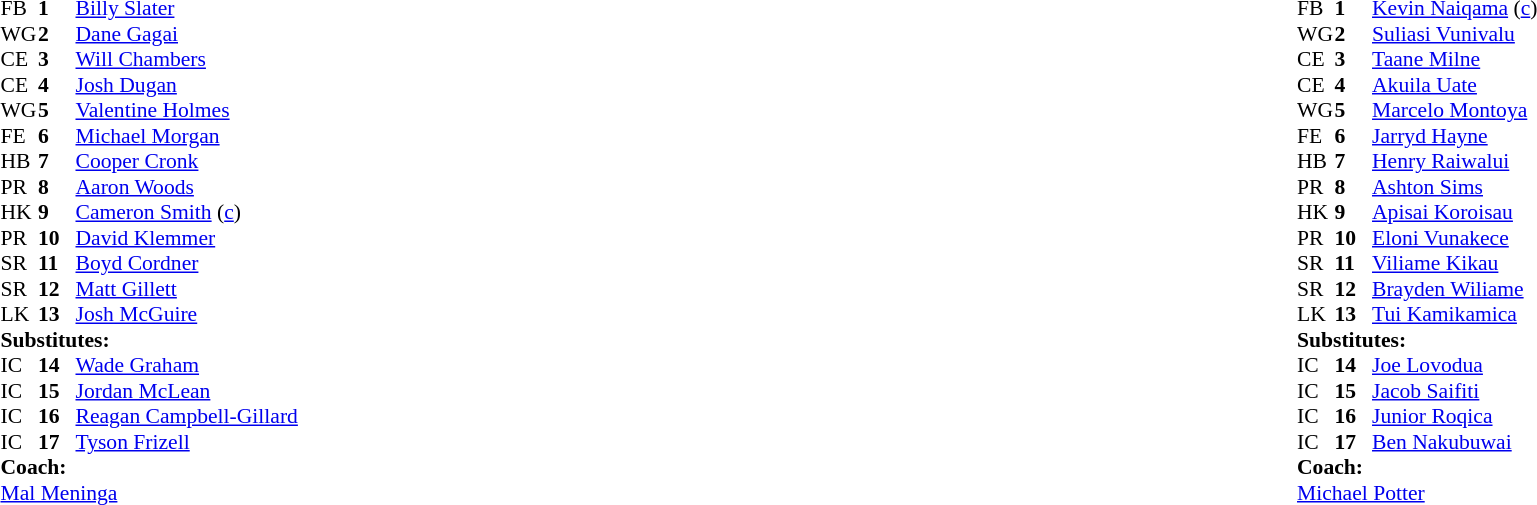<table width="100%" class="mw-collapsible mw-collapsed">
<tr>
<td valign="top" width="50%"><br><table cellspacing="0" cellpadding="0" style="font-size: 90%">
<tr>
<th width="25"></th>
<th width="25"></th>
</tr>
<tr>
<td>FB</td>
<td><strong>1</strong></td>
<td><a href='#'>Billy Slater</a></td>
</tr>
<tr>
<td>WG</td>
<td><strong>2</strong></td>
<td><a href='#'>Dane Gagai</a></td>
</tr>
<tr>
<td>CE</td>
<td><strong>3</strong></td>
<td><a href='#'>Will Chambers</a></td>
</tr>
<tr>
<td>CE</td>
<td><strong>4</strong></td>
<td><a href='#'>Josh Dugan</a></td>
</tr>
<tr>
<td>WG</td>
<td><strong>5</strong></td>
<td><a href='#'>Valentine Holmes</a></td>
</tr>
<tr>
<td>FE</td>
<td><strong>6</strong></td>
<td><a href='#'>Michael Morgan</a></td>
</tr>
<tr>
<td>HB</td>
<td><strong>7</strong></td>
<td><a href='#'>Cooper Cronk</a></td>
</tr>
<tr>
<td>PR</td>
<td><strong>8</strong></td>
<td><a href='#'>Aaron Woods</a></td>
</tr>
<tr>
<td>HK</td>
<td><strong>9</strong></td>
<td><a href='#'>Cameron Smith</a> (<a href='#'>c</a>)</td>
</tr>
<tr>
<td>PR</td>
<td><strong>10</strong></td>
<td><a href='#'>David Klemmer</a></td>
</tr>
<tr>
<td>SR</td>
<td><strong>11</strong></td>
<td><a href='#'>Boyd Cordner</a></td>
</tr>
<tr>
<td>SR</td>
<td><strong>12</strong></td>
<td><a href='#'>Matt Gillett</a></td>
</tr>
<tr>
<td>LK</td>
<td><strong>13</strong></td>
<td><a href='#'>Josh McGuire</a></td>
</tr>
<tr>
<td colspan="3"><strong>Substitutes:</strong></td>
</tr>
<tr>
<td>IC</td>
<td><strong>14</strong></td>
<td><a href='#'>Wade Graham</a></td>
</tr>
<tr>
<td>IC</td>
<td><strong>15</strong></td>
<td><a href='#'>Jordan McLean</a></td>
</tr>
<tr>
<td>IC</td>
<td><strong>16</strong></td>
<td><a href='#'>Reagan Campbell-Gillard</a></td>
</tr>
<tr>
<td>IC</td>
<td><strong>17</strong></td>
<td><a href='#'>Tyson Frizell</a></td>
</tr>
<tr>
<td colspan="3"><strong>Coach:</strong></td>
</tr>
<tr>
<td colspan="4"> <a href='#'>Mal Meninga</a></td>
</tr>
<tr>
<td colspan="4"></td>
</tr>
</table>
</td>
<td valign="top" width="50%"><br><table cellspacing="0" cellpadding="0" align="center" style="font-size: 90%">
<tr>
<th width="25"></th>
<th width="25"></th>
</tr>
<tr>
<td>FB</td>
<td><strong>1</strong></td>
<td><a href='#'>Kevin Naiqama</a> (<a href='#'>c</a>)</td>
</tr>
<tr>
<td>WG</td>
<td><strong>2</strong></td>
<td><a href='#'>Suliasi Vunivalu</a></td>
</tr>
<tr>
<td>CE</td>
<td><strong>3</strong></td>
<td><a href='#'>Taane Milne</a></td>
</tr>
<tr>
<td>CE</td>
<td><strong>4</strong></td>
<td><a href='#'>Akuila Uate</a></td>
</tr>
<tr>
<td>WG</td>
<td><strong>5</strong></td>
<td><a href='#'>Marcelo Montoya</a></td>
</tr>
<tr>
<td>FE</td>
<td><strong>6</strong></td>
<td><a href='#'>Jarryd Hayne</a></td>
</tr>
<tr>
<td>HB</td>
<td><strong>7</strong></td>
<td><a href='#'>Henry Raiwalui</a></td>
</tr>
<tr>
<td>PR</td>
<td><strong>8</strong></td>
<td><a href='#'>Ashton Sims</a></td>
</tr>
<tr>
<td>HK</td>
<td><strong>9</strong></td>
<td><a href='#'>Apisai Koroisau</a></td>
</tr>
<tr>
<td>PR</td>
<td><strong>10</strong></td>
<td><a href='#'>Eloni Vunakece</a></td>
</tr>
<tr>
<td>SR</td>
<td><strong>11</strong></td>
<td><a href='#'>Viliame Kikau</a></td>
</tr>
<tr>
<td>SR</td>
<td><strong>12</strong></td>
<td><a href='#'>Brayden Wiliame</a></td>
</tr>
<tr>
<td>LK</td>
<td><strong>13</strong></td>
<td><a href='#'>Tui Kamikamica</a></td>
</tr>
<tr>
<td colspan="3"><strong>Substitutes:</strong></td>
</tr>
<tr>
<td>IC</td>
<td><strong>14</strong></td>
<td><a href='#'>Joe Lovodua</a></td>
</tr>
<tr>
<td>IC</td>
<td><strong>15</strong></td>
<td><a href='#'>Jacob Saifiti</a></td>
</tr>
<tr>
<td>IC</td>
<td><strong>16</strong></td>
<td><a href='#'>Junior Roqica</a></td>
</tr>
<tr>
<td>IC</td>
<td><strong>17</strong></td>
<td><a href='#'>Ben Nakubuwai</a></td>
</tr>
<tr>
<td colspan="3"><strong>Coach:</strong></td>
</tr>
<tr>
<td colspan="4"> <a href='#'>Michael Potter</a></td>
</tr>
<tr>
<td colspan="4"></td>
</tr>
</table>
</td>
</tr>
</table>
